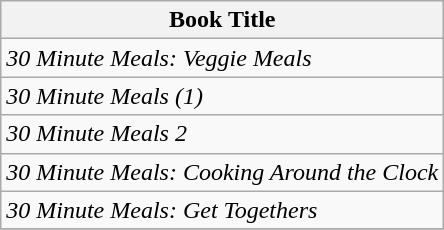<table class="wikitable">
<tr>
<th>Book Title</th>
</tr>
<tr>
<td><em>30 Minute Meals: Veggie Meals</em></td>
</tr>
<tr>
<td><em>30 Minute Meals (1)</em></td>
</tr>
<tr>
<td><em>30 Minute Meals 2</em></td>
</tr>
<tr>
<td><em>30 Minute Meals: Cooking Around the Clock</em></td>
</tr>
<tr>
<td><em>30 Minute Meals: Get Togethers</em></td>
</tr>
<tr>
</tr>
</table>
